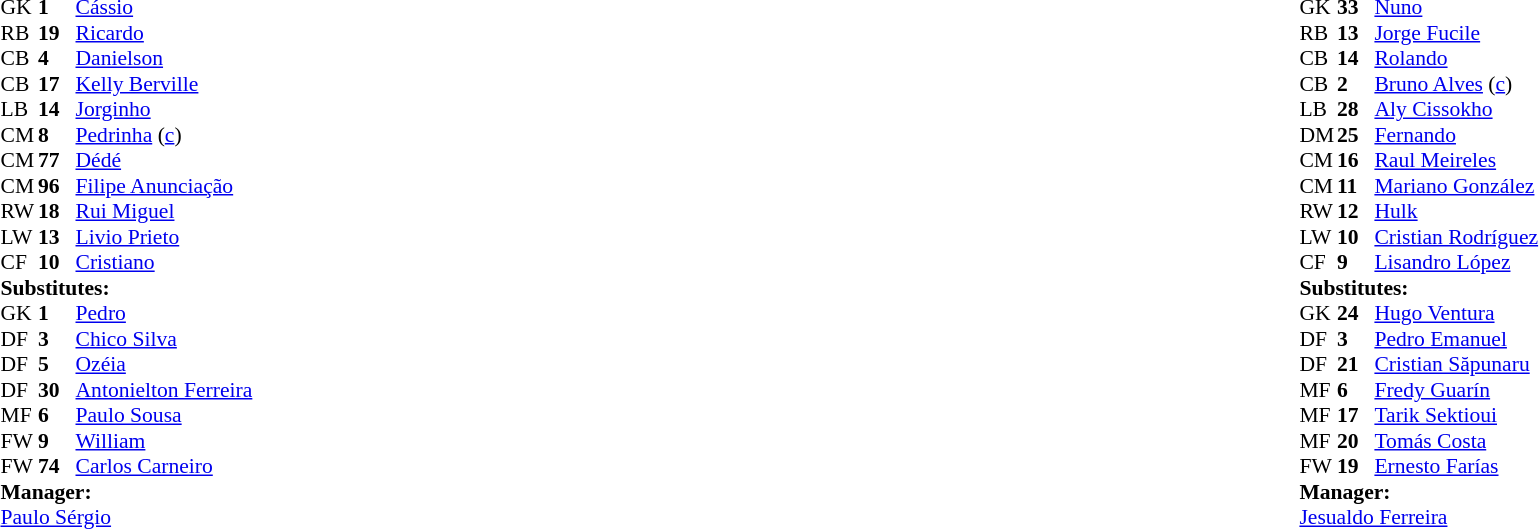<table width="100%">
<tr>
<td valign="top" width="50%"><br><table style="font-size: 90%" cellspacing="0" cellpadding="0">
<tr>
<td colspan="4"></td>
</tr>
<tr>
<th width=25></th>
<th width=25></th>
</tr>
<tr>
<td>GK</td>
<td><strong>1</strong></td>
<td> <a href='#'>Cássio</a></td>
</tr>
<tr>
<td>RB</td>
<td><strong>19</strong></td>
<td> <a href='#'>Ricardo</a></td>
</tr>
<tr>
<td>CB</td>
<td><strong>4</strong></td>
<td> <a href='#'>Danielson</a></td>
</tr>
<tr>
<td>CB</td>
<td><strong>17</strong></td>
<td> <a href='#'>Kelly Berville</a></td>
<td></td>
<td></td>
</tr>
<tr>
<td>LB</td>
<td><strong>14</strong></td>
<td> <a href='#'>Jorginho</a></td>
<td></td>
<td></td>
</tr>
<tr>
<td>CM</td>
<td><strong>8</strong></td>
<td> <a href='#'>Pedrinha</a> (<a href='#'>c</a>)</td>
<td></td>
<td></td>
</tr>
<tr>
<td>CM</td>
<td><strong>77</strong></td>
<td> <a href='#'>Dédé</a></td>
<td></td>
<td></td>
</tr>
<tr>
<td>CM</td>
<td><strong>96</strong></td>
<td> <a href='#'>Filipe Anunciação</a></td>
<td></td>
<td></td>
</tr>
<tr>
<td>RW</td>
<td><strong>18</strong></td>
<td> <a href='#'>Rui Miguel</a></td>
</tr>
<tr>
<td>LW</td>
<td><strong>13</strong></td>
<td> <a href='#'>Livio Prieto</a></td>
<td></td>
<td></td>
</tr>
<tr>
<td>CF</td>
<td><strong>10</strong></td>
<td> <a href='#'>Cristiano</a></td>
</tr>
<tr>
<td colspan=3><strong>Substitutes:</strong></td>
</tr>
<tr>
<td>GK</td>
<td><strong>1</strong></td>
<td> <a href='#'>Pedro</a></td>
</tr>
<tr>
<td>DF</td>
<td><strong>3</strong></td>
<td> <a href='#'>Chico Silva</a></td>
<td></td>
<td></td>
</tr>
<tr>
<td>DF</td>
<td><strong>5</strong></td>
<td> <a href='#'>Ozéia</a></td>
</tr>
<tr>
<td>DF</td>
<td><strong>30</strong></td>
<td> <a href='#'>Antonielton Ferreira</a></td>
<td></td>
<td></td>
</tr>
<tr>
<td>MF</td>
<td><strong>6</strong></td>
<td> <a href='#'>Paulo Sousa</a></td>
</tr>
<tr>
<td>FW</td>
<td><strong>9</strong></td>
<td> <a href='#'>William</a></td>
<td></td>
<td></td>
</tr>
<tr>
<td>FW</td>
<td><strong>74</strong></td>
<td> <a href='#'>Carlos Carneiro</a></td>
</tr>
<tr>
<td colspan=3><strong>Manager:</strong></td>
</tr>
<tr>
<td colspan=4> <a href='#'>Paulo Sérgio</a></td>
</tr>
</table>
</td>
<td valign="top"></td>
<td valign="top" width="50%"><br><table style="font-size: 90%" cellspacing="0" cellpadding="0" align=center>
<tr>
<td colspan="4"></td>
</tr>
<tr>
<th width=25></th>
<th width=25></th>
</tr>
<tr>
<td>GK</td>
<td><strong>33</strong></td>
<td> <a href='#'>Nuno</a></td>
</tr>
<tr>
<td>RB</td>
<td><strong>13</strong></td>
<td> <a href='#'>Jorge Fucile</a></td>
</tr>
<tr>
<td>CB</td>
<td><strong>14</strong></td>
<td> <a href='#'>Rolando</a></td>
</tr>
<tr>
<td>CB</td>
<td><strong>2</strong></td>
<td> <a href='#'>Bruno Alves</a> (<a href='#'>c</a>)</td>
</tr>
<tr>
<td>LB</td>
<td><strong>28</strong></td>
<td> <a href='#'>Aly Cissokho</a></td>
</tr>
<tr>
<td>DM</td>
<td><strong>25</strong></td>
<td> <a href='#'>Fernando</a></td>
</tr>
<tr>
<td>CM</td>
<td><strong>16</strong></td>
<td> <a href='#'>Raul Meireles</a></td>
</tr>
<tr>
<td>CM</td>
<td><strong>11</strong></td>
<td> <a href='#'>Mariano González</a></td>
<td></td>
<td></td>
</tr>
<tr>
<td>RW</td>
<td><strong>12</strong></td>
<td> <a href='#'>Hulk</a></td>
<td></td>
<td></td>
</tr>
<tr>
<td>LW</td>
<td><strong>10</strong></td>
<td> <a href='#'>Cristian Rodríguez</a></td>
<td></td>
<td></td>
</tr>
<tr>
<td>CF</td>
<td><strong>9</strong></td>
<td> <a href='#'>Lisandro López</a></td>
</tr>
<tr>
<td colspan=3><strong>Substitutes:</strong></td>
</tr>
<tr>
<td>GK</td>
<td><strong>24</strong></td>
<td> <a href='#'>Hugo Ventura</a></td>
</tr>
<tr>
<td>DF</td>
<td><strong>3</strong></td>
<td> <a href='#'>Pedro Emanuel</a></td>
</tr>
<tr>
<td>DF</td>
<td><strong>21</strong></td>
<td> <a href='#'>Cristian Săpunaru</a></td>
</tr>
<tr>
<td>MF</td>
<td><strong>6</strong></td>
<td> <a href='#'>Fredy Guarín</a></td>
<td></td>
<td></td>
</tr>
<tr>
<td>MF</td>
<td><strong>17</strong></td>
<td> <a href='#'>Tarik Sektioui</a></td>
</tr>
<tr>
<td>MF</td>
<td><strong>20</strong></td>
<td> <a href='#'>Tomás Costa</a></td>
<td></td>
<td></td>
</tr>
<tr>
<td>FW</td>
<td><strong>19</strong></td>
<td> <a href='#'>Ernesto Farías</a></td>
<td></td>
<td></td>
</tr>
<tr>
<td colspan=3><strong>Manager:</strong></td>
</tr>
<tr>
<td colspan=4> <a href='#'>Jesualdo Ferreira</a></td>
</tr>
</table>
</td>
</tr>
</table>
